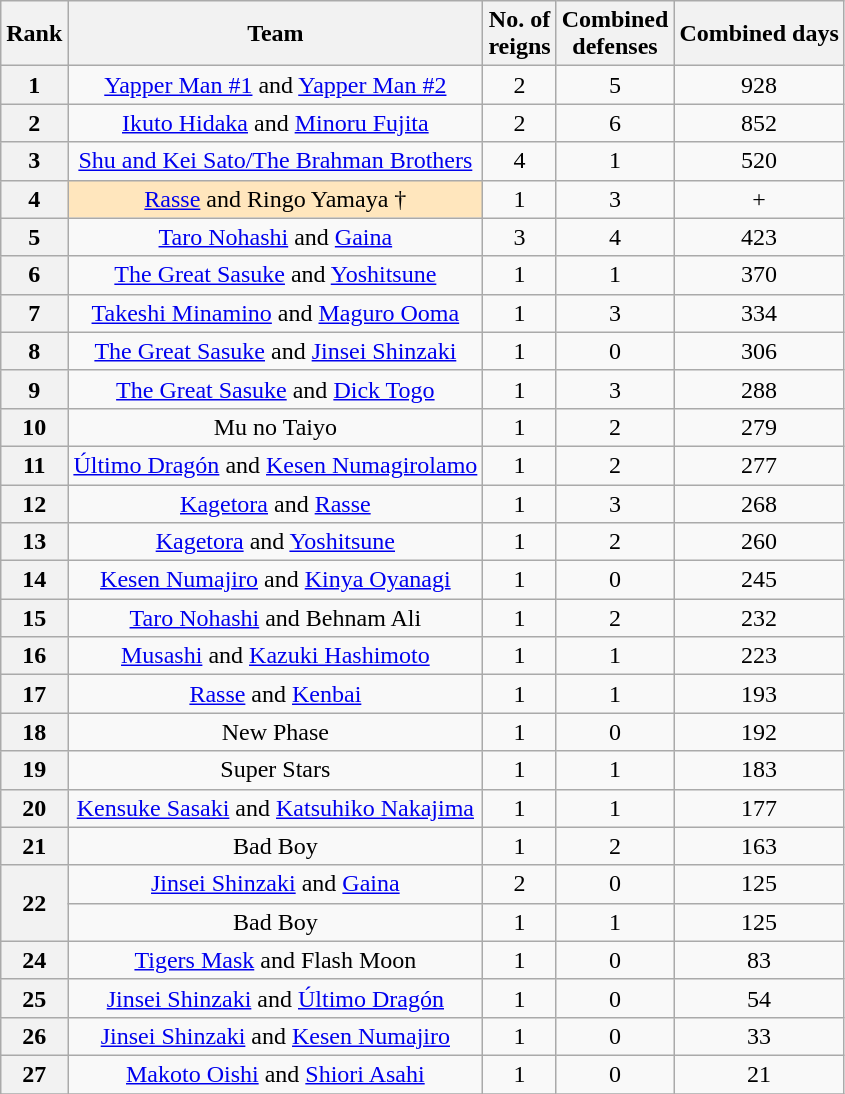<table class="wikitable sortable" style="text-align: center">
<tr>
<th>Rank</th>
<th>Team</th>
<th data-sort-type="number">No. of<br>reigns</th>
<th data-sort-type="number">Combined<br>defenses</th>
<th data-sort-type="number">Combined days</th>
</tr>
<tr>
<th>1</th>
<td><a href='#'>Yapper Man #1</a> and <a href='#'>Yapper Man #2</a></td>
<td>2</td>
<td>5</td>
<td>928</td>
</tr>
<tr>
<th>2</th>
<td><a href='#'>Ikuto Hidaka</a> and <a href='#'>Minoru Fujita</a></td>
<td>2</td>
<td>6</td>
<td>852</td>
</tr>
<tr>
<th>3</th>
<td><a href='#'>Shu and Kei Sato/The Brahman Brothers</a></td>
<td>4</td>
<td>1</td>
<td>520</td>
</tr>
<tr>
<th>4</th>
<td style="background-color:#ffe6bd"><a href='#'>Rasse</a> and Ringo Yamaya †</td>
<td>1</td>
<td>3</td>
<td>+</td>
</tr>
<tr>
<th>5</th>
<td><a href='#'>Taro Nohashi</a> and <a href='#'>Gaina</a></td>
<td>3</td>
<td>4</td>
<td>423</td>
</tr>
<tr>
<th>6</th>
<td><a href='#'>The Great Sasuke</a> and <a href='#'>Yoshitsune</a></td>
<td>1</td>
<td>1</td>
<td>370</td>
</tr>
<tr>
<th>7</th>
<td><a href='#'>Takeshi Minamino</a> and <a href='#'>Maguro Ooma</a></td>
<td>1</td>
<td>3</td>
<td>334</td>
</tr>
<tr>
<th>8</th>
<td><a href='#'>The Great Sasuke</a> and <a href='#'>Jinsei Shinzaki</a></td>
<td>1</td>
<td>0</td>
<td>306</td>
</tr>
<tr>
<th>9</th>
<td><a href='#'>The Great Sasuke</a> and <a href='#'>Dick Togo</a></td>
<td>1</td>
<td>3</td>
<td>288</td>
</tr>
<tr>
<th>10</th>
<td>Mu no Taiyo<br></td>
<td>1</td>
<td>2</td>
<td>279</td>
</tr>
<tr>
<th>11</th>
<td><a href='#'>Último Dragón</a> and <a href='#'>Kesen Numagirolamo</a></td>
<td>1</td>
<td>2</td>
<td>277</td>
</tr>
<tr>
<th>12</th>
<td><a href='#'>Kagetora</a> and <a href='#'>Rasse</a></td>
<td>1</td>
<td>3</td>
<td>268</td>
</tr>
<tr>
<th>13</th>
<td><a href='#'>Kagetora</a> and <a href='#'>Yoshitsune</a></td>
<td>1</td>
<td>2</td>
<td>260</td>
</tr>
<tr>
<th>14</th>
<td><a href='#'>Kesen Numajiro</a> and <a href='#'>Kinya Oyanagi</a></td>
<td>1</td>
<td>0</td>
<td>245</td>
</tr>
<tr>
<th>15</th>
<td><a href='#'>Taro Nohashi</a> and Behnam Ali</td>
<td>1</td>
<td>2</td>
<td>232</td>
</tr>
<tr>
<th>16</th>
<td><a href='#'>Musashi</a> and <a href='#'>Kazuki Hashimoto</a></td>
<td>1</td>
<td>1</td>
<td>223</td>
</tr>
<tr>
<th>17</th>
<td><a href='#'>Rasse</a> and <a href='#'>Kenbai</a></td>
<td>1</td>
<td>1</td>
<td>193</td>
</tr>
<tr>
<th>18</th>
<td>New Phase<br></td>
<td>1</td>
<td>0</td>
<td>192</td>
</tr>
<tr>
<th>19</th>
<td>Super Stars<br></td>
<td>1</td>
<td>1</td>
<td>183</td>
</tr>
<tr>
<th>20</th>
<td><a href='#'>Kensuke Sasaki</a> and <a href='#'>Katsuhiko Nakajima</a></td>
<td>1</td>
<td>1</td>
<td>177</td>
</tr>
<tr>
<th>21</th>
<td>Bad Boy<br></td>
<td>1</td>
<td>2</td>
<td>163</td>
</tr>
<tr>
<th rowspan="2">22</th>
<td><a href='#'>Jinsei Shinzaki</a> and <a href='#'>Gaina</a></td>
<td>2</td>
<td>0</td>
<td>125</td>
</tr>
<tr>
<td>Bad Boy<br></td>
<td>1</td>
<td>1</td>
<td>125</td>
</tr>
<tr>
<th>24</th>
<td><a href='#'>Tigers Mask</a> and Flash Moon</td>
<td>1</td>
<td>0</td>
<td>83</td>
</tr>
<tr>
<th>25</th>
<td><a href='#'>Jinsei Shinzaki</a> and <a href='#'>Último Dragón</a></td>
<td>1</td>
<td>0</td>
<td>54</td>
</tr>
<tr>
<th>26</th>
<td><a href='#'>Jinsei Shinzaki</a> and <a href='#'>Kesen Numajiro</a></td>
<td>1</td>
<td>0</td>
<td>33</td>
</tr>
<tr>
<th>27</th>
<td><a href='#'>Makoto Oishi</a> and <a href='#'>Shiori Asahi</a></td>
<td>1</td>
<td>0</td>
<td>21</td>
</tr>
<tr>
</tr>
</table>
